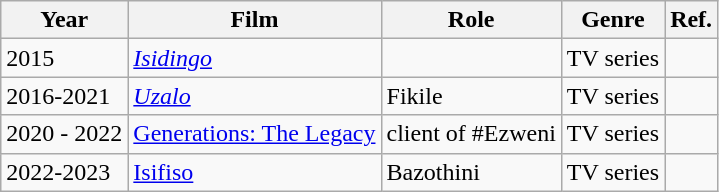<table class="wikitable">
<tr>
<th>Year</th>
<th>Film</th>
<th>Role</th>
<th>Genre</th>
<th>Ref.</th>
</tr>
<tr>
<td>2015</td>
<td><em><a href='#'>Isidingo</a></em></td>
<td></td>
<td>TV series</td>
<td></td>
</tr>
<tr>
<td>2016-2021</td>
<td><em><a href='#'>Uzalo</a></em></td>
<td>Fikile</td>
<td>TV series</td>
<td></td>
</tr>
<tr>
<td>2020 - 2022</td>
<td><a href='#'>Generations: The Legacy</a></td>
<td>client of #Ezweni</td>
<td>TV series</td>
<td></td>
</tr>
<tr>
<td>2022-2023</td>
<td><a href='#'>Isifiso</a></td>
<td>Bazothini</td>
<td>TV series</td>
<td></td>
</tr>
</table>
